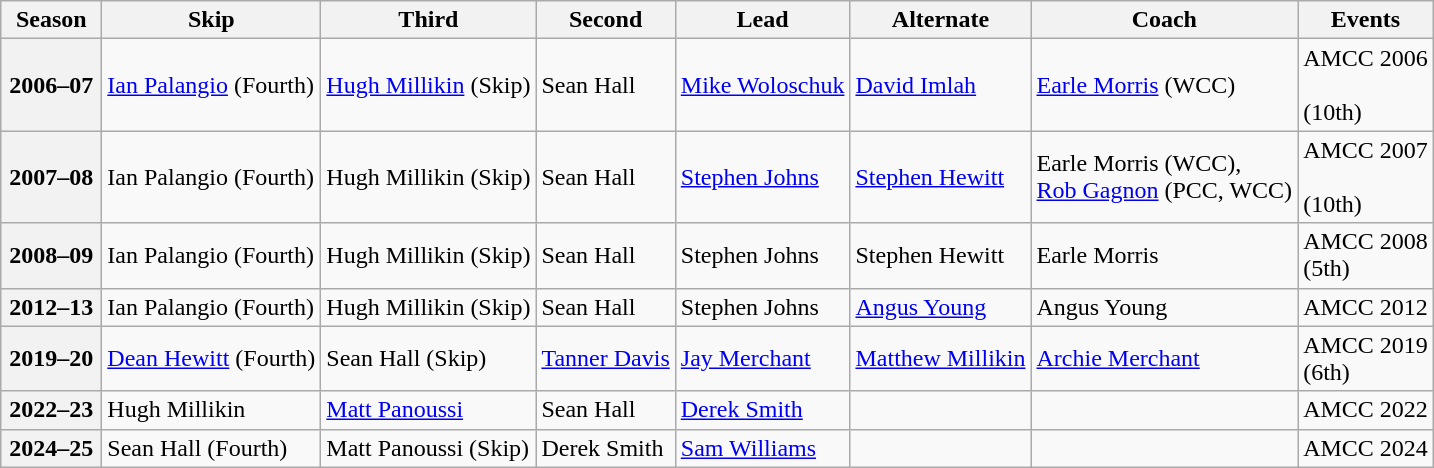<table class="wikitable">
<tr>
<th scope="col" width=60>Season</th>
<th scope="col">Skip</th>
<th scope="col">Third</th>
<th scope="col">Second</th>
<th scope="col">Lead</th>
<th scope="col">Alternate</th>
<th scope="col">Coach</th>
<th scope="col">Events</th>
</tr>
<tr>
<th scope="row">2006–07</th>
<td><a href='#'>Ian Palangio</a> (Fourth)</td>
<td><a href='#'>Hugh Millikin</a> (Skip)</td>
<td>Sean Hall</td>
<td><a href='#'>Mike Woloschuk</a></td>
<td><a href='#'>David Imlah</a></td>
<td><a href='#'>Earle Morris</a> (WCC)</td>
<td>AMCC 2006  <br>  <br> (10th)</td>
</tr>
<tr>
<th scope="row">2007–08</th>
<td>Ian Palangio (Fourth)</td>
<td>Hugh Millikin (Skip)</td>
<td>Sean Hall</td>
<td><a href='#'>Stephen Johns</a></td>
<td><a href='#'>Stephen Hewitt</a></td>
<td>Earle Morris (WCC),<br><a href='#'>Rob Gagnon</a> (PCC, WCC)</td>
<td>AMCC 2007  <br>  <br> (10th)</td>
</tr>
<tr>
<th scope="row">2008–09</th>
<td>Ian Palangio (Fourth)</td>
<td>Hugh Millikin (Skip)</td>
<td>Sean Hall</td>
<td>Stephen Johns</td>
<td>Stephen Hewitt</td>
<td>Earle Morris</td>
<td>AMCC 2008  <br>  (5th)</td>
</tr>
<tr>
<th scope="row">2012–13</th>
<td>Ian Palangio (Fourth)</td>
<td>Hugh Millikin (Skip)</td>
<td>Sean Hall</td>
<td>Stephen Johns</td>
<td><a href='#'>Angus Young</a></td>
<td>Angus Young</td>
<td>AMCC 2012  <br>  </td>
</tr>
<tr>
<th scope="row">2019–20</th>
<td><a href='#'>Dean Hewitt</a> (Fourth)</td>
<td>Sean Hall (Skip)</td>
<td><a href='#'>Tanner Davis</a></td>
<td><a href='#'>Jay Merchant</a></td>
<td><a href='#'>Matthew Millikin</a></td>
<td><a href='#'>Archie Merchant</a></td>
<td>AMCC 2019  <br>  (6th)</td>
</tr>
<tr>
<th scope="row">2022–23</th>
<td>Hugh Millikin</td>
<td><a href='#'>Matt Panoussi</a></td>
<td>Sean Hall</td>
<td><a href='#'>Derek Smith</a></td>
<td></td>
<td></td>
<td>AMCC 2022 </td>
</tr>
<tr>
<th scope="row">2024–25</th>
<td>Sean Hall (Fourth)</td>
<td>Matt Panoussi (Skip)</td>
<td>Derek Smith</td>
<td><a href='#'>Sam Williams</a></td>
<td></td>
<td></td>
<td>AMCC 2024 </td>
</tr>
</table>
